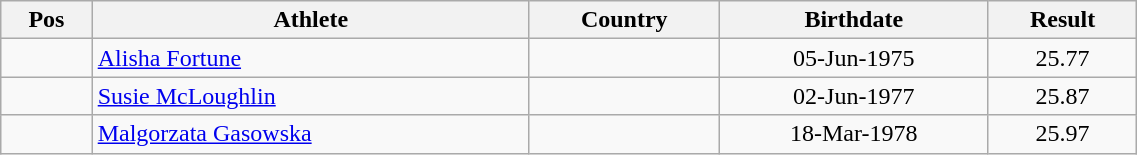<table class="wikitable"  style="text-align:center; width:60%;">
<tr>
<th>Pos</th>
<th>Athlete</th>
<th>Country</th>
<th>Birthdate</th>
<th>Result</th>
</tr>
<tr>
<td align=center></td>
<td align=left><a href='#'>Alisha Fortune</a></td>
<td align=left></td>
<td>05-Jun-1975</td>
<td>25.77</td>
</tr>
<tr>
<td align=center></td>
<td align=left><a href='#'>Susie McLoughlin</a></td>
<td align=left></td>
<td>02-Jun-1977</td>
<td>25.87</td>
</tr>
<tr>
<td align=center></td>
<td align=left><a href='#'>Malgorzata Gasowska</a></td>
<td align=left></td>
<td>18-Mar-1978</td>
<td>25.97</td>
</tr>
</table>
